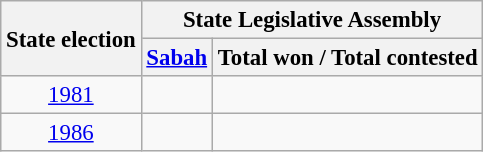<table class="wikitable sortable" style="text-align:center; font-size:95%">
<tr>
<th rowspan="2">State election</th>
<th colspan="2">State Legislative Assembly</th>
</tr>
<tr>
<th><a href='#'>Sabah</a></th>
<th>Total won / Total contested</th>
</tr>
<tr>
<td><a href='#'>1981</a></td>
<td></td>
<td></td>
</tr>
<tr>
<td><a href='#'>1986</a></td>
<td></td>
<td></td>
</tr>
</table>
